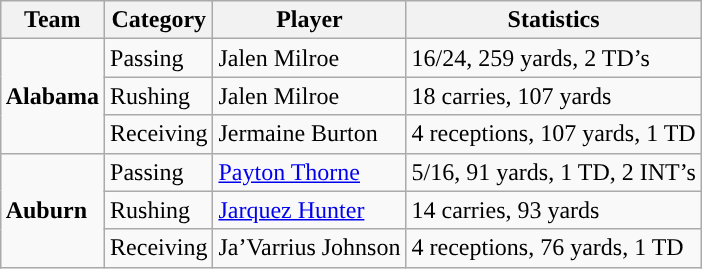<table class="wikitable" style="float: right;">
<tr>
<th>Team</th>
<th>Category</th>
<th>Player</th>
<th>Statistics</th>
</tr>
<tr>
<td rowspan=3><strong>Alabama</strong></td>
<td>Passing</td>
<td>Jalen Milroe</td>
<td>16/24, 259 yards, 2 TD’s</td>
</tr>
<tr>
<td>Rushing</td>
<td>Jalen Milroe</td>
<td>18 carries, 107 yards</td>
</tr>
<tr>
<td>Receiving</td>
<td>Jermaine Burton</td>
<td>4 receptions, 107 yards, 1 TD</td>
</tr>
<tr>
<td rowspan=3><strong>Auburn</strong></td>
<td>Passing</td>
<td><a href='#'>Payton Thorne</a></td>
<td>5/16, 91 yards, 1 TD, 2 INT’s</td>
</tr>
<tr>
<td>Rushing</td>
<td><a href='#'>Jarquez Hunter</a></td>
<td>14 carries, 93 yards</td>
</tr>
<tr>
<td>Receiving</td>
<td>Ja’Varrius Johnson</td>
<td>4 receptions, 76 yards, 1 TD</td>
</tr>
</table>
